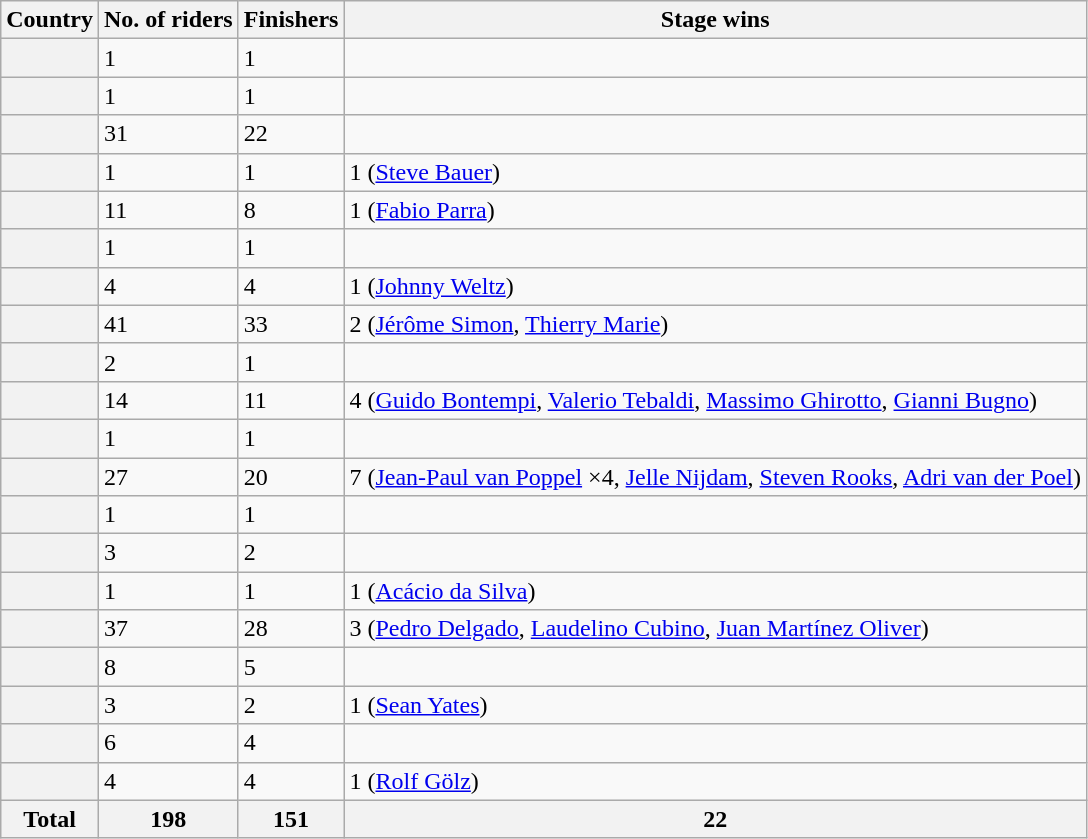<table class="wikitable plainrowheaders sortable">
<tr>
<th scope="col">Country</th>
<th scope="col">No. of riders</th>
<th scope="col">Finishers</th>
<th scope="col">Stage wins</th>
</tr>
<tr>
<th scope="row"></th>
<td>1</td>
<td>1</td>
<td></td>
</tr>
<tr>
<th scope="row"></th>
<td>1</td>
<td>1</td>
<td></td>
</tr>
<tr>
<th scope="row"></th>
<td>31</td>
<td>22</td>
<td></td>
</tr>
<tr>
<th scope="row"></th>
<td>1</td>
<td>1</td>
<td>1 (<a href='#'>Steve Bauer</a>)</td>
</tr>
<tr>
<th scope="row"></th>
<td>11</td>
<td>8</td>
<td>1 (<a href='#'>Fabio Parra</a>)</td>
</tr>
<tr>
<th scope="row"></th>
<td>1</td>
<td>1</td>
<td></td>
</tr>
<tr>
<th scope="row"></th>
<td>4</td>
<td>4</td>
<td>1 (<a href='#'>Johnny Weltz</a>)</td>
</tr>
<tr>
<th scope="row"></th>
<td>41</td>
<td>33</td>
<td>2 (<a href='#'>Jérôme Simon</a>, <a href='#'>Thierry Marie</a>)</td>
</tr>
<tr>
<th scope="row"></th>
<td>2</td>
<td>1</td>
<td></td>
</tr>
<tr>
<th scope="row"></th>
<td>14</td>
<td>11</td>
<td>4 (<a href='#'>Guido Bontempi</a>, <a href='#'>Valerio Tebaldi</a>, <a href='#'>Massimo Ghirotto</a>, <a href='#'>Gianni Bugno</a>)</td>
</tr>
<tr>
<th scope="row"></th>
<td>1</td>
<td>1</td>
<td></td>
</tr>
<tr>
<th scope="row"></th>
<td>27</td>
<td>20</td>
<td>7 (<a href='#'>Jean-Paul van Poppel</a> ×4, <a href='#'>Jelle Nijdam</a>, <a href='#'>Steven Rooks</a>, <a href='#'>Adri van der Poel</a>)</td>
</tr>
<tr>
<th scope="row"></th>
<td>1</td>
<td>1</td>
<td></td>
</tr>
<tr>
<th scope="row"></th>
<td>3</td>
<td>2</td>
<td></td>
</tr>
<tr>
<th scope="row"></th>
<td>1</td>
<td>1</td>
<td>1 (<a href='#'>Acácio da Silva</a>)</td>
</tr>
<tr>
<th scope="row"></th>
<td>37</td>
<td>28</td>
<td>3 (<a href='#'>Pedro Delgado</a>, <a href='#'>Laudelino Cubino</a>, <a href='#'>Juan Martínez Oliver</a>)</td>
</tr>
<tr>
<th scope="row"></th>
<td>8</td>
<td>5</td>
<td></td>
</tr>
<tr>
<th scope="row"></th>
<td>3</td>
<td>2</td>
<td>1 (<a href='#'>Sean Yates</a>)</td>
</tr>
<tr>
<th scope="row"></th>
<td>6</td>
<td>4</td>
<td></td>
</tr>
<tr>
<th scope="row"></th>
<td>4</td>
<td>4</td>
<td>1 (<a href='#'>Rolf Gölz</a>)</td>
</tr>
<tr>
<th>Total</th>
<th>198</th>
<th>151</th>
<th>22</th>
</tr>
</table>
